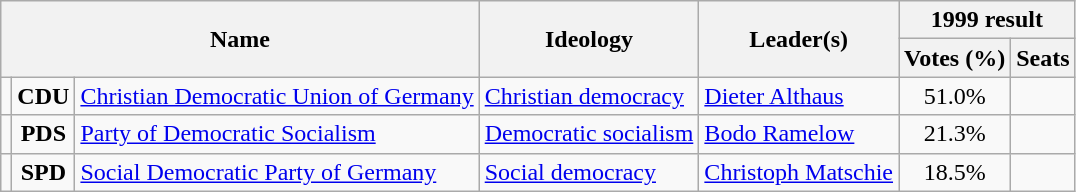<table class="wikitable">
<tr>
<th rowspan=2 colspan=3>Name</th>
<th rowspan=2>Ideology</th>
<th rowspan=2>Leader(s)</th>
<th colspan=2>1999 result</th>
</tr>
<tr>
<th>Votes (%)</th>
<th>Seats</th>
</tr>
<tr>
<td bgcolor=></td>
<td align=center><strong>CDU</strong></td>
<td><a href='#'>Christian Democratic Union of Germany</a><br></td>
<td><a href='#'>Christian democracy</a></td>
<td><a href='#'>Dieter Althaus</a></td>
<td align=center>51.0%</td>
<td></td>
</tr>
<tr>
<td bgcolor=></td>
<td align=center><strong>PDS</strong></td>
<td><a href='#'>Party of Democratic Socialism</a><br></td>
<td><a href='#'>Democratic socialism</a></td>
<td><a href='#'>Bodo Ramelow</a></td>
<td align=center>21.3%</td>
<td></td>
</tr>
<tr>
<td bgcolor=></td>
<td align=center><strong>SPD</strong></td>
<td><a href='#'>Social Democratic Party of Germany</a><br></td>
<td><a href='#'>Social democracy</a></td>
<td><a href='#'>Christoph Matschie</a></td>
<td align=center>18.5%</td>
<td></td>
</tr>
</table>
